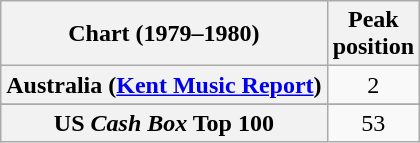<table class="wikitable sortable plainrowheaders" style="text-align:center">
<tr>
<th>Chart (1979–1980)</th>
<th>Peak<br>position</th>
</tr>
<tr>
<th scope="row">Australia (<a href='#'>Kent Music Report</a>)</th>
<td>2</td>
</tr>
<tr>
</tr>
<tr>
<th scope="row">US <em>Cash Box</em> Top 100</th>
<td>53</td>
</tr>
</table>
